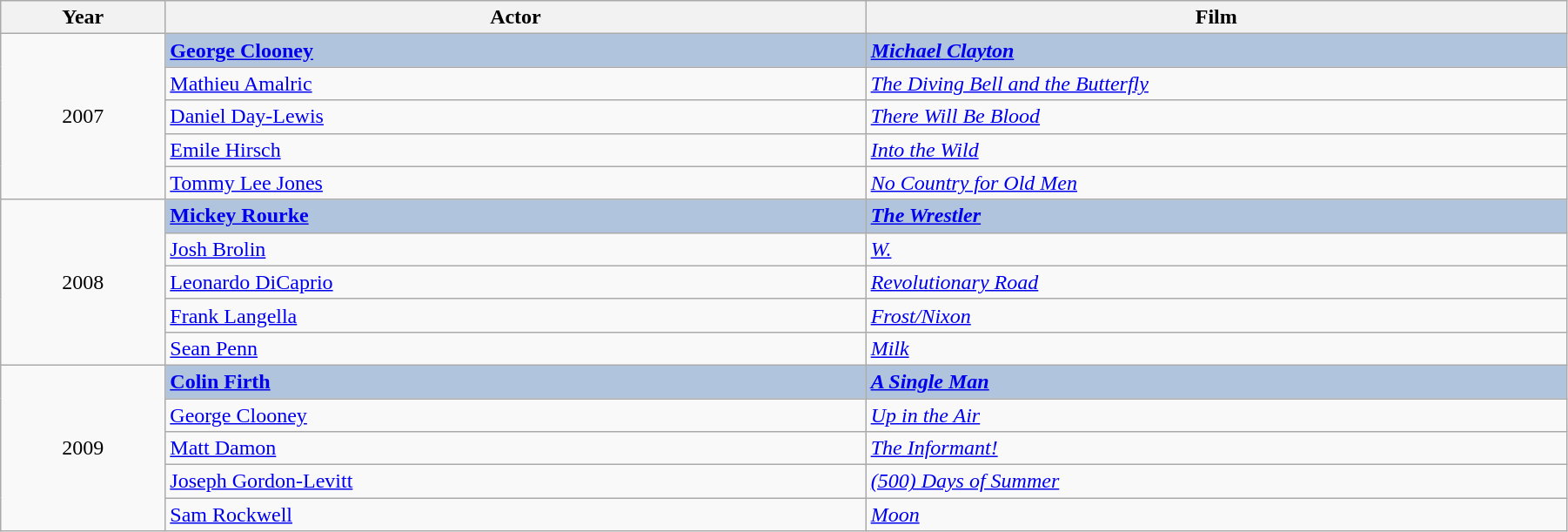<table class="wikitable" width="95%" cellpadding="5">
<tr>
<th width="100"><strong>Year</strong></th>
<th width="450"><strong>Actor</strong></th>
<th width="450"><strong>Film</strong></th>
</tr>
<tr>
<td rowspan=5 style="text-align:center;">2007</td>
<td style="background:#B0C4DE;"><strong><a href='#'>George Clooney</a></strong></td>
<td style="background:#B0C4DE;"><strong><em><a href='#'>Michael Clayton</a></em></strong></td>
</tr>
<tr>
<td><a href='#'>Mathieu Amalric</a></td>
<td><em><a href='#'>The Diving Bell and the Butterfly</a></em></td>
</tr>
<tr>
<td><a href='#'>Daniel Day-Lewis</a></td>
<td><em><a href='#'>There Will Be Blood</a></em></td>
</tr>
<tr>
<td><a href='#'>Emile Hirsch</a></td>
<td><em><a href='#'>Into the Wild</a></em></td>
</tr>
<tr>
<td><a href='#'>Tommy Lee Jones</a></td>
<td><em><a href='#'>No Country for Old Men</a></em></td>
</tr>
<tr>
<td rowspan=5 style="text-align:center;">2008</td>
<td style="background:#B0C4DE;"><strong><a href='#'>Mickey Rourke</a></strong></td>
<td style="background:#B0C4DE;"><strong><em><a href='#'>The Wrestler</a></em></strong></td>
</tr>
<tr>
<td><a href='#'>Josh Brolin</a></td>
<td><em><a href='#'>W.</a></em></td>
</tr>
<tr>
<td><a href='#'>Leonardo DiCaprio</a></td>
<td><em><a href='#'>Revolutionary Road</a></em></td>
</tr>
<tr>
<td><a href='#'>Frank Langella</a></td>
<td><em><a href='#'>Frost/Nixon</a></em></td>
</tr>
<tr>
<td><a href='#'>Sean Penn</a></td>
<td><em><a href='#'>Milk</a></em></td>
</tr>
<tr>
<td rowspan=5 style="text-align:center;">2009</td>
<td style="background:#B0C4DE;"><strong><a href='#'>Colin Firth</a></strong></td>
<td style="background:#B0C4DE;"><strong><em><a href='#'>A Single Man</a></em></strong></td>
</tr>
<tr>
<td><a href='#'>George Clooney</a></td>
<td><em><a href='#'>Up in the Air</a></em></td>
</tr>
<tr>
<td><a href='#'>Matt Damon</a></td>
<td><em><a href='#'>The Informant!</a></em></td>
</tr>
<tr>
<td><a href='#'>Joseph Gordon-Levitt</a></td>
<td><em><a href='#'>(500) Days of Summer</a></em></td>
</tr>
<tr>
<td><a href='#'>Sam Rockwell</a></td>
<td><em><a href='#'>Moon</a></em></td>
</tr>
</table>
